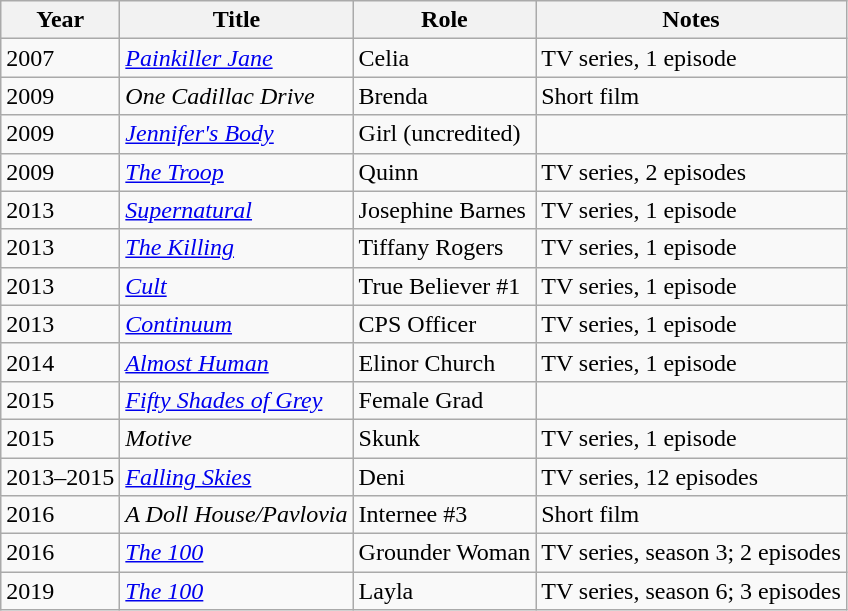<table class="wikitable sortable">
<tr>
<th>Year</th>
<th>Title</th>
<th>Role</th>
<th>Notes</th>
</tr>
<tr>
<td>2007</td>
<td><em><a href='#'>Painkiller Jane</a></em></td>
<td>Celia</td>
<td>TV series, 1 episode</td>
</tr>
<tr>
<td>2009</td>
<td><em>One Cadillac Drive</em></td>
<td>Brenda</td>
<td>Short film</td>
</tr>
<tr>
<td>2009</td>
<td><em><a href='#'>Jennifer's Body</a></em></td>
<td>Girl (uncredited)</td>
<td></td>
</tr>
<tr>
<td>2009</td>
<td><em><a href='#'>The Troop</a></em></td>
<td>Quinn</td>
<td>TV series, 2 episodes</td>
</tr>
<tr>
<td>2013</td>
<td><em><a href='#'>Supernatural</a></em></td>
<td>Josephine Barnes</td>
<td>TV series, 1 episode</td>
</tr>
<tr>
<td>2013</td>
<td><em><a href='#'>The Killing</a></em></td>
<td>Tiffany Rogers</td>
<td>TV series, 1 episode</td>
</tr>
<tr>
<td>2013</td>
<td><em><a href='#'>Cult</a></em></td>
<td>True Believer #1</td>
<td>TV series, 1 episode</td>
</tr>
<tr>
<td>2013</td>
<td><em><a href='#'>Continuum</a></em></td>
<td>CPS Officer</td>
<td>TV series, 1 episode</td>
</tr>
<tr>
<td>2014</td>
<td><em><a href='#'>Almost Human</a></em></td>
<td>Elinor Church</td>
<td>TV series, 1 episode</td>
</tr>
<tr>
<td>2015</td>
<td><em><a href='#'>Fifty Shades of Grey</a></em></td>
<td>Female Grad</td>
<td></td>
</tr>
<tr>
<td>2015</td>
<td><em>Motive</em></td>
<td>Skunk</td>
<td>TV series, 1 episode</td>
</tr>
<tr>
<td>2013–2015</td>
<td><em><a href='#'>Falling Skies</a></em></td>
<td>Deni</td>
<td>TV series, 12 episodes</td>
</tr>
<tr>
<td>2016</td>
<td><em>A Doll House/Pavlovia</em></td>
<td>Internee #3</td>
<td>Short film</td>
</tr>
<tr>
<td>2016</td>
<td><em><a href='#'>The 100</a></em></td>
<td>Grounder Woman</td>
<td>TV series, season 3; 2 episodes</td>
</tr>
<tr>
<td>2019</td>
<td><em><a href='#'>The 100</a></em></td>
<td>Layla</td>
<td>TV series, season 6; 3 episodes</td>
</tr>
</table>
